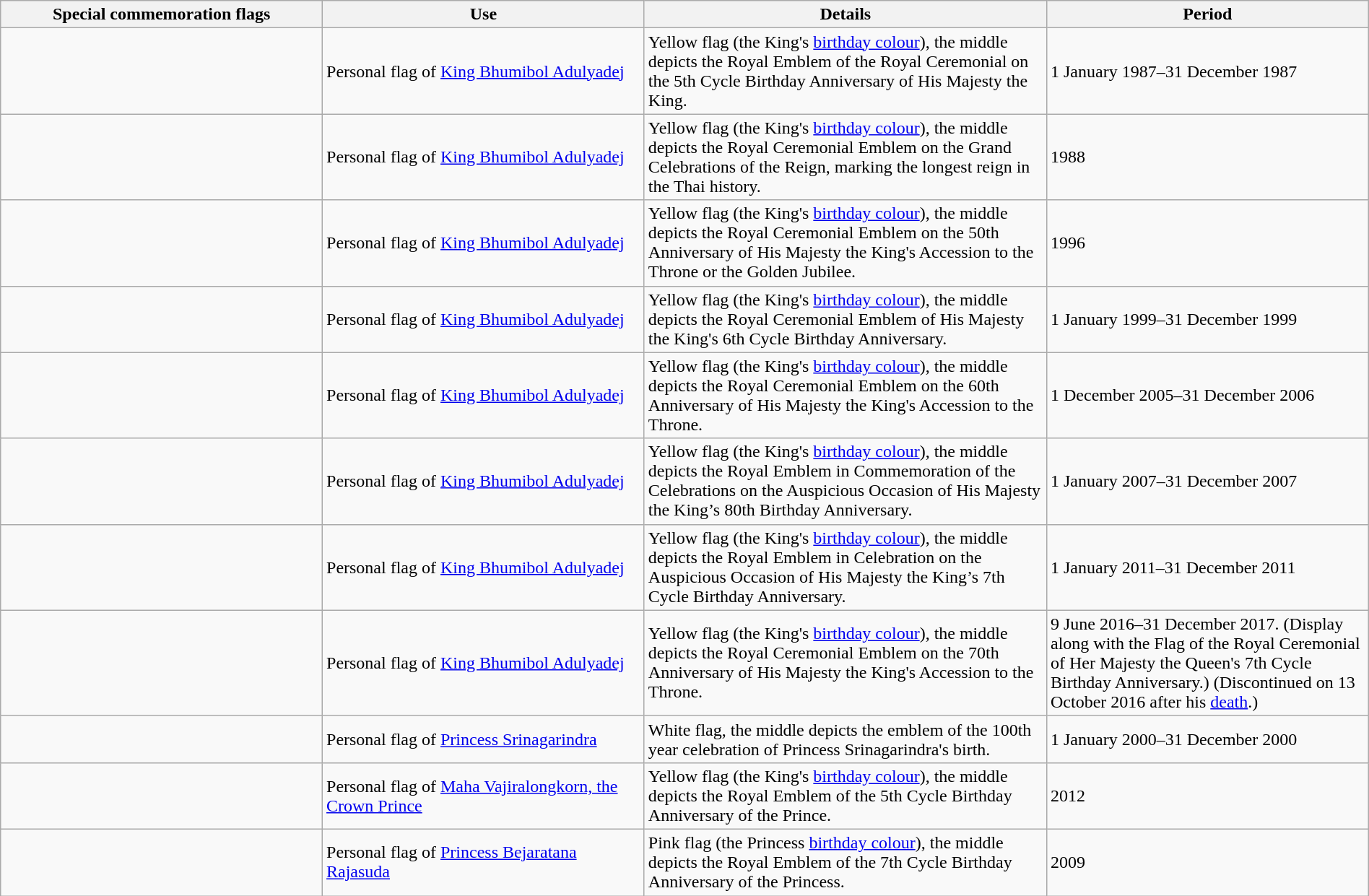<table class="wikitable" width="100%">
<tr>
<th width="20%">Special commemoration flags</th>
<th width="20%">Use</th>
<th width="25%">Details</th>
<th width="20%">Period</th>
</tr>
<tr>
<td></td>
<td>Personal flag of <a href='#'>King Bhumibol Adulyadej</a></td>
<td>Yellow flag (the King's <a href='#'>birthday colour</a>), the middle depicts the Royal Emblem of the Royal Ceremonial on the 5th Cycle Birthday Anniversary of His Majesty the King.</td>
<td>1 January 1987–31 December 1987</td>
</tr>
<tr>
<td></td>
<td>Personal flag of <a href='#'>King Bhumibol Adulyadej</a></td>
<td>Yellow flag (the King's <a href='#'>birthday colour</a>), the middle depicts the Royal Ceremonial Emblem on the Grand Celebrations of the Reign, marking the longest reign in the Thai history.</td>
<td>1988</td>
</tr>
<tr>
<td></td>
<td>Personal flag of <a href='#'>King Bhumibol Adulyadej</a></td>
<td>Yellow flag (the King's <a href='#'>birthday colour</a>), the middle depicts the Royal Ceremonial Emblem on the 50th Anniversary of His Majesty the King's Accession to the Throne or the Golden Jubilee.</td>
<td>1996</td>
</tr>
<tr>
<td></td>
<td>Personal flag of <a href='#'>King Bhumibol Adulyadej</a></td>
<td>Yellow flag (the King's <a href='#'>birthday colour</a>), the middle depicts the Royal Ceremonial Emblem of His Majesty the King's 6th Cycle Birthday Anniversary.</td>
<td>1 January 1999–31 December 1999</td>
</tr>
<tr>
<td></td>
<td>Personal flag of <a href='#'>King Bhumibol Adulyadej</a></td>
<td>Yellow flag (the King's <a href='#'>birthday colour</a>), the middle depicts the Royal Ceremonial Emblem on the 60th Anniversary of His Majesty the King's Accession to the Throne.</td>
<td>1 December 2005–31 December 2006</td>
</tr>
<tr>
<td></td>
<td>Personal flag of <a href='#'>King Bhumibol Adulyadej</a></td>
<td>Yellow flag (the King's <a href='#'>birthday colour</a>), the middle depicts the Royal Emblem in Commemoration of the Celebrations on the Auspicious Occasion of His Majesty the King’s 80th Birthday Anniversary.</td>
<td>1 January 2007–31 December 2007</td>
</tr>
<tr>
<td></td>
<td>Personal flag of <a href='#'>King Bhumibol Adulyadej</a></td>
<td>Yellow flag (the King's <a href='#'>birthday colour</a>), the middle depicts the Royal Emblem in Celebration on the Auspicious Occasion of His Majesty the King’s 7th Cycle Birthday Anniversary.</td>
<td>1 January 2011–31 December 2011</td>
</tr>
<tr>
<td></td>
<td>Personal flag of <a href='#'>King Bhumibol Adulyadej</a></td>
<td>Yellow flag (the King's <a href='#'>birthday colour</a>), the middle depicts the Royal Ceremonial Emblem on the 70th Anniversary of His Majesty the King's Accession to the Throne.</td>
<td>9 June 2016–31 December 2017. (Display along with the Flag of the Royal Ceremonial of Her Majesty the Queen's 7th Cycle Birthday Anniversary.) (Discontinued on 13 October 2016 after his <a href='#'>death</a>.)</td>
</tr>
<tr>
<td></td>
<td>Personal flag of <a href='#'>Princess Srinagarindra</a></td>
<td>White flag, the middle depicts the emblem of the 100th year celebration of Princess Srinagarindra's birth.</td>
<td>1 January 2000–31 December 2000</td>
</tr>
<tr>
<td></td>
<td>Personal flag of <a href='#'>Maha Vajiralongkorn, the Crown Prince</a></td>
<td>Yellow flag (the King's <a href='#'>birthday colour</a>), the middle depicts the Royal Emblem of the 5th Cycle Birthday Anniversary of the Prince.</td>
<td>2012</td>
</tr>
<tr>
<td></td>
<td>Personal flag of <a href='#'>Princess Bejaratana Rajasuda</a></td>
<td>Pink flag (the Princess <a href='#'>birthday colour</a>), the middle depicts the Royal Emblem of the 7th Cycle Birthday Anniversary of the Princess.</td>
<td>2009</td>
</tr>
</table>
